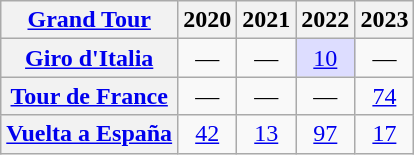<table class="wikitable plainrowheaders">
<tr>
<th scope="col"><a href='#'>Grand Tour</a></th>
<th scope="col">2020</th>
<th scope="col">2021</th>
<th scope="col">2022</th>
<th scope="col">2023</th>
</tr>
<tr style="text-align:center;">
<th scope="row"> <a href='#'>Giro d'Italia</a></th>
<td>—</td>
<td>—</td>
<td style="background:#ddf;"><a href='#'>10</a></td>
<td>—</td>
</tr>
<tr style="text-align:center;">
<th scope="row"> <a href='#'>Tour de France</a></th>
<td>—</td>
<td>—</td>
<td>—</td>
<td><a href='#'>74</a></td>
</tr>
<tr style="text-align:center;">
<th scope="row"> <a href='#'>Vuelta a España</a></th>
<td><a href='#'>42</a></td>
<td><a href='#'>13</a></td>
<td><a href='#'>97</a></td>
<td><a href='#'>17</a></td>
</tr>
</table>
